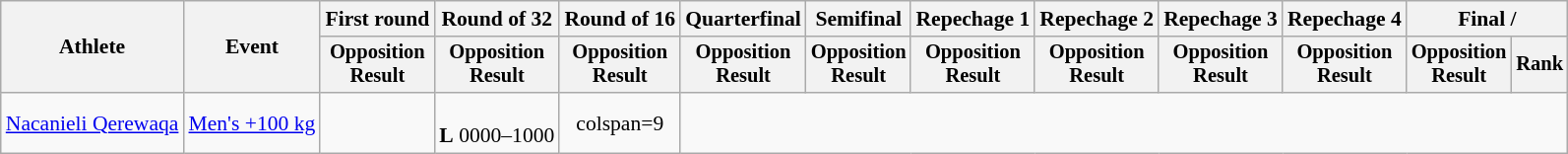<table class=wikitable style=font-size:90%;text-align:center>
<tr>
<th rowspan=2>Athlete</th>
<th rowspan=2>Event</th>
<th>First round</th>
<th>Round of 32</th>
<th>Round of 16</th>
<th>Quarterfinal</th>
<th>Semifinal</th>
<th>Repechage 1</th>
<th>Repechage 2</th>
<th>Repechage 3</th>
<th>Repechage 4</th>
<th colspan=2>Final / </th>
</tr>
<tr style=font-size:95%>
<th>Opposition<br>Result</th>
<th>Opposition<br>Result</th>
<th>Opposition<br>Result</th>
<th>Opposition<br>Result</th>
<th>Opposition<br>Result</th>
<th>Opposition<br>Result</th>
<th>Opposition<br>Result</th>
<th>Opposition<br>Result</th>
<th>Opposition<br>Result</th>
<th>Opposition<br>Result</th>
<th>Rank</th>
</tr>
<tr>
<td align=left><a href='#'>Nacanieli Qerewaqa</a></td>
<td align=left><a href='#'>Men's +100 kg</a></td>
<td></td>
<td><br><strong>L</strong> 0000–1000</td>
<td>colspan=9 </td>
</tr>
</table>
